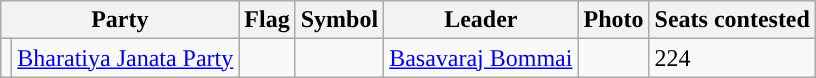<table class="wikitable">
<tr>
<th colspan="2">Party</th>
<th>Flag</th>
<th>Symbol</th>
<th>Leader</th>
<th>Photo</th>
<th>Seats contested</th>
</tr>
<tr>
<td style="text-align:center; background:"></td>
<td><a href='#'>Bharatiya Janata Party</a></td>
<td></td>
<td></td>
<td><a href='#'>Basavaraj Bommai</a></td>
<td></td>
<td>224</td>
</tr>
</table>
